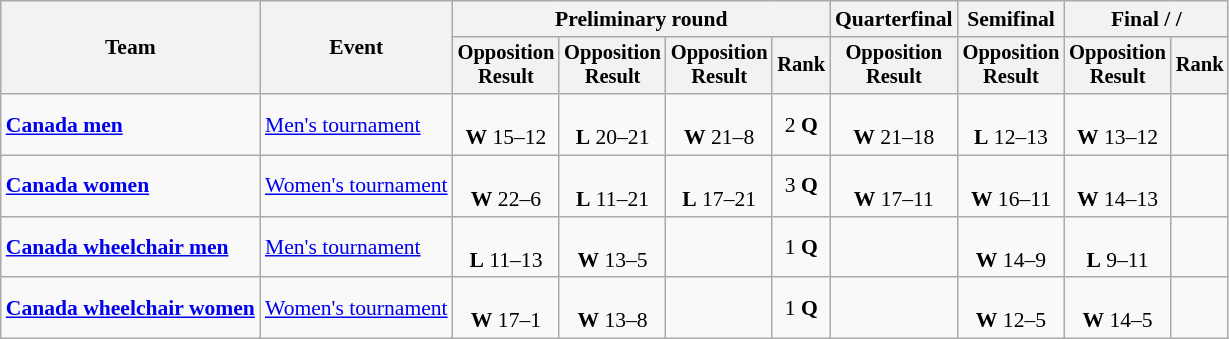<table class=wikitable style=font-size:90%;text-align:center>
<tr>
<th rowspan=2>Team</th>
<th rowspan=2>Event</th>
<th colspan=4>Preliminary round</th>
<th>Quarterfinal</th>
<th>Semifinal</th>
<th colspan=2>Final /  / </th>
</tr>
<tr style=font-size:95%>
<th>Opposition<br>Result</th>
<th>Opposition<br>Result</th>
<th>Opposition<br>Result</th>
<th>Rank</th>
<th>Opposition<br>Result</th>
<th>Opposition<br>Result</th>
<th>Opposition<br>Result</th>
<th>Rank</th>
</tr>
<tr>
<td align=left><strong><a href='#'>Canada men</a></strong></td>
<td align=left><a href='#'>Men's tournament</a></td>
<td><br><strong>W</strong> 15–12</td>
<td><br><strong>L</strong> 20–21</td>
<td><br><strong>W</strong> 21–8</td>
<td>2 <strong>Q</strong></td>
<td><br><strong>W</strong> 21–18</td>
<td><br><strong>L</strong> 12–13</td>
<td><br><strong>W</strong> 13–12</td>
<td></td>
</tr>
<tr>
<td align=left><strong><a href='#'>Canada women</a></strong></td>
<td align=left><a href='#'>Women's tournament</a></td>
<td><br><strong>W</strong> 22–6</td>
<td><br><strong>L</strong> 11–21</td>
<td><br><strong>L</strong> 17–21</td>
<td>3 <strong>Q</strong></td>
<td><br><strong>W</strong> 17–11</td>
<td><br><strong>W</strong> 16–11</td>
<td><br><strong>W</strong> 14–13</td>
<td></td>
</tr>
<tr>
<td align=left><strong><a href='#'>Canada wheelchair men</a></strong></td>
<td align=left><a href='#'>Men's tournament</a></td>
<td><br><strong>L</strong> 11–13</td>
<td><br><strong>W</strong> 13–5</td>
<td></td>
<td>1 <strong>Q</strong></td>
<td></td>
<td><br><strong>W</strong> 14–9</td>
<td><br><strong>L</strong> 9–11</td>
<td></td>
</tr>
<tr>
<td align=left><strong><a href='#'>Canada wheelchair women</a></strong></td>
<td align=left><a href='#'>Women's tournament</a></td>
<td><br><strong>W</strong> 17–1</td>
<td><br><strong>W</strong> 13–8</td>
<td></td>
<td>1 <strong>Q</strong></td>
<td></td>
<td><br><strong>W</strong> 12–5</td>
<td><br><strong>W</strong> 14–5</td>
<td></td>
</tr>
</table>
